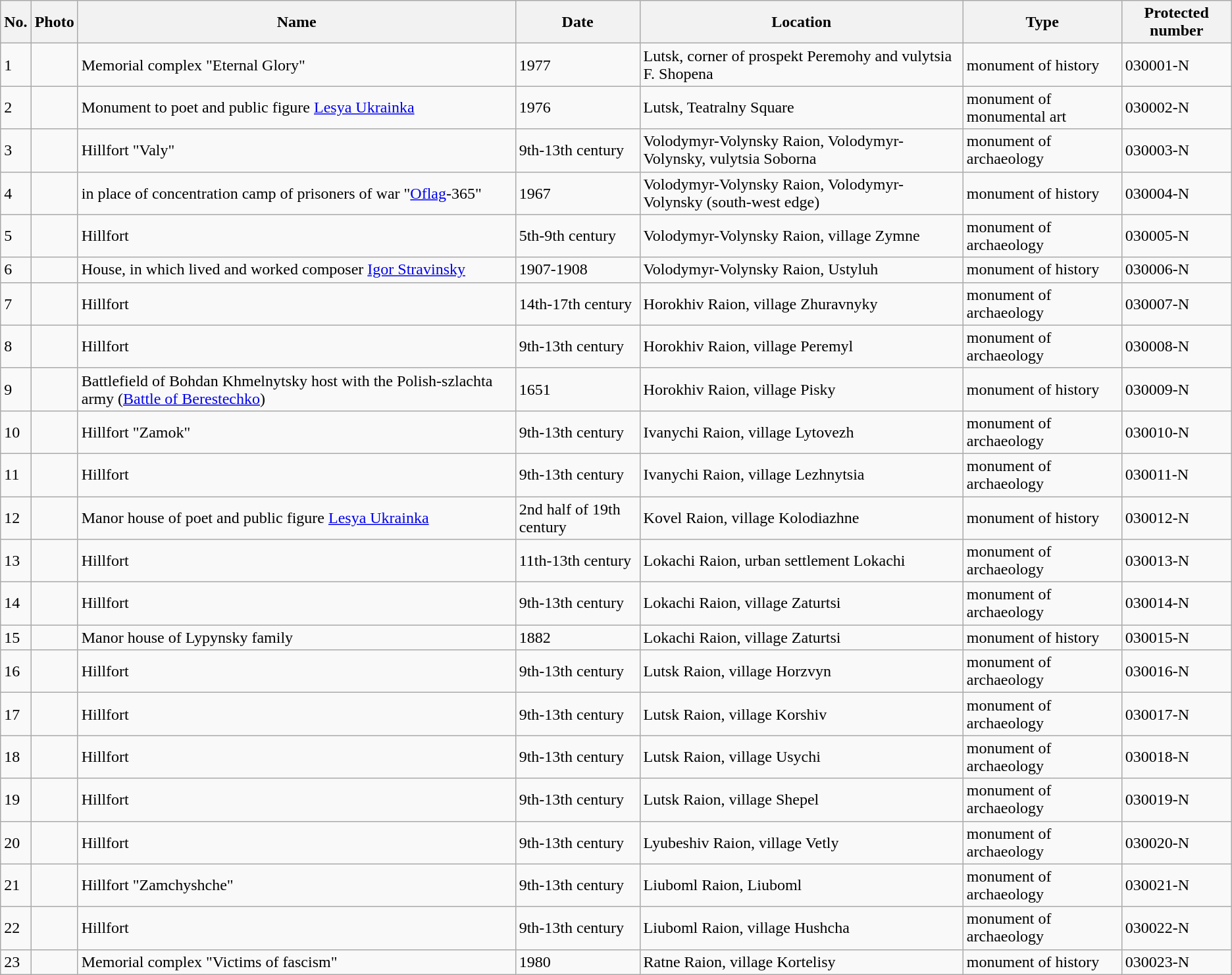<table class="wikitable">
<tr>
<th>No.</th>
<th>Photo</th>
<th>Name</th>
<th>Date</th>
<th>Location</th>
<th>Type</th>
<th>Protected number</th>
</tr>
<tr>
<td>1</td>
<td></td>
<td>Memorial complex "Eternal Glory"</td>
<td>1977</td>
<td>Lutsk, corner of prospekt Peremohy and vulytsia F. Shopena</td>
<td>monument of history</td>
<td>030001-N</td>
</tr>
<tr>
<td>2</td>
<td></td>
<td>Monument to poet and public figure <a href='#'>Lesya Ukrainka</a></td>
<td>1976</td>
<td>Lutsk, Teatralny Square</td>
<td>monument of monumental art</td>
<td>030002-N</td>
</tr>
<tr>
<td>3</td>
<td></td>
<td>Hillfort "Valy"</td>
<td>9th-13th century</td>
<td>Volodymyr-Volynsky Raion, Volodymyr-Volynsky, vulytsia Soborna</td>
<td>monument of archaeology</td>
<td>030003-N</td>
</tr>
<tr>
<td>4</td>
<td></td>
<td> in place of concentration camp of prisoners of war "<a href='#'>Oflag</a>-365"</td>
<td>1967</td>
<td>Volodymyr-Volynsky Raion, Volodymyr-Volynsky (south-west edge)</td>
<td>monument of history</td>
<td>030004-N</td>
</tr>
<tr>
<td>5</td>
<td></td>
<td>Hillfort</td>
<td>5th-9th century</td>
<td>Volodymyr-Volynsky Raion, village Zymne</td>
<td>monument of archaeology</td>
<td>030005-N</td>
</tr>
<tr>
<td>6</td>
<td></td>
<td>House, in which lived and worked composer <a href='#'>Igor Stravinsky</a></td>
<td>1907-1908</td>
<td>Volodymyr-Volynsky Raion, Ustyluh</td>
<td>monument of history</td>
<td>030006-N</td>
</tr>
<tr>
<td>7</td>
<td></td>
<td>Hillfort</td>
<td>14th-17th century</td>
<td>Horokhiv Raion, village Zhuravnyky</td>
<td>monument of archaeology</td>
<td>030007-N</td>
</tr>
<tr>
<td>8</td>
<td></td>
<td>Hillfort</td>
<td>9th-13th century</td>
<td>Horokhiv Raion, village Peremyl</td>
<td>monument of archaeology</td>
<td>030008-N</td>
</tr>
<tr>
<td>9</td>
<td></td>
<td>Battlefield of Bohdan Khmelnytsky host with the Polish-szlachta army (<a href='#'>Battle of Berestechko</a>)</td>
<td>1651</td>
<td>Horokhiv Raion, village Pisky</td>
<td>monument of history</td>
<td>030009-N</td>
</tr>
<tr>
<td>10</td>
<td></td>
<td>Hillfort "Zamok"</td>
<td>9th-13th century</td>
<td>Ivanychi Raion, village Lytovezh</td>
<td>monument of archaeology</td>
<td>030010-N</td>
</tr>
<tr>
<td>11</td>
<td></td>
<td>Hillfort</td>
<td>9th-13th century</td>
<td>Ivanychi Raion, village Lezhnytsia</td>
<td>monument of archaeology</td>
<td>030011-N</td>
</tr>
<tr>
<td>12</td>
<td></td>
<td>Manor house of poet and public figure <a href='#'>Lesya Ukrainka</a></td>
<td>2nd half of 19th century</td>
<td>Kovel Raion, village Kolodiazhne</td>
<td>monument of history</td>
<td>030012-N</td>
</tr>
<tr>
<td>13</td>
<td></td>
<td>Hillfort</td>
<td>11th-13th century</td>
<td>Lokachi Raion, urban settlement Lokachi</td>
<td>monument of archaeology</td>
<td>030013-N</td>
</tr>
<tr>
<td>14</td>
<td></td>
<td>Hillfort</td>
<td>9th-13th century</td>
<td>Lokachi Raion, village Zaturtsi</td>
<td>monument of archaeology</td>
<td>030014-N</td>
</tr>
<tr>
<td>15</td>
<td></td>
<td>Manor house of Lypynsky family</td>
<td>1882</td>
<td>Lokachi Raion, village Zaturtsi</td>
<td>monument of history</td>
<td>030015-N</td>
</tr>
<tr>
<td>16</td>
<td></td>
<td>Hillfort</td>
<td>9th-13th century</td>
<td>Lutsk Raion, village Horzvyn</td>
<td>monument of archaeology</td>
<td>030016-N</td>
</tr>
<tr>
<td>17</td>
<td></td>
<td>Hillfort</td>
<td>9th-13th century</td>
<td>Lutsk Raion, village Korshiv</td>
<td>monument of archaeology</td>
<td>030017-N</td>
</tr>
<tr>
<td>18</td>
<td></td>
<td>Hillfort</td>
<td>9th-13th century</td>
<td>Lutsk Raion, village Usychi</td>
<td>monument of archaeology</td>
<td>030018-N</td>
</tr>
<tr>
<td>19</td>
<td></td>
<td>Hillfort</td>
<td>9th-13th century</td>
<td>Lutsk Raion, village Shepel</td>
<td>monument of archaeology</td>
<td>030019-N</td>
</tr>
<tr>
<td>20</td>
<td></td>
<td>Hillfort</td>
<td>9th-13th century</td>
<td>Lyubeshiv Raion, village Vetly</td>
<td>monument of archaeology</td>
<td>030020-N</td>
</tr>
<tr>
<td>21</td>
<td></td>
<td>Hillfort "Zamchyshche"</td>
<td>9th-13th century</td>
<td>Liuboml Raion, Liuboml</td>
<td>monument of archaeology</td>
<td>030021-N</td>
</tr>
<tr>
<td>22</td>
<td></td>
<td>Hillfort</td>
<td>9th-13th century</td>
<td>Liuboml Raion, village Hushcha</td>
<td>monument of archaeology</td>
<td>030022-N</td>
</tr>
<tr>
<td>23</td>
<td></td>
<td>Memorial complex "Victims of fascism"</td>
<td>1980</td>
<td>Ratne Raion, village Kortelisy</td>
<td>monument of history</td>
<td>030023-N</td>
</tr>
</table>
